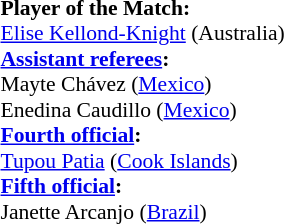<table width=50% style="font-size: 90%">
<tr>
<td><br><strong>Player of the Match:</strong>
<br><a href='#'>Elise Kellond-Knight</a> (Australia)<br><strong><a href='#'>Assistant referees</a>:</strong>
<br>Mayte Chávez (<a href='#'>Mexico</a>)
<br>Enedina Caudillo (<a href='#'>Mexico</a>)
<br><strong><a href='#'>Fourth official</a>:</strong>
<br><a href='#'>Tupou Patia</a> (<a href='#'>Cook Islands</a>)
<br><strong><a href='#'>Fifth official</a>:</strong>
<br>Janette Arcanjo (<a href='#'>Brazil</a>)</td>
</tr>
</table>
